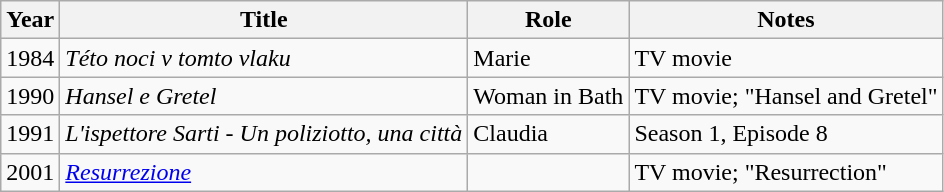<table class="wikitable plainrowheaders sortable">
<tr>
<th scope="col">Year</th>
<th scope="col">Title</th>
<th scope="col">Role</th>
<th class="unsortable">Notes</th>
</tr>
<tr>
<td>1984</td>
<td><em>Této noci v tomto vlaku</em></td>
<td>Marie</td>
<td>TV movie</td>
</tr>
<tr>
<td>1990</td>
<td><em>Hansel e Gretel</em></td>
<td>Woman in Bath </td>
<td>TV movie; "Hansel and Gretel"</td>
</tr>
<tr>
<td>1991</td>
<td><em>L'ispettore Sarti - Un poliziotto, una città</em></td>
<td>Claudia</td>
<td>Season 1, Episode 8</td>
</tr>
<tr>
<td>2001</td>
<td><em><a href='#'>Resurrezione</a></em></td>
<td></td>
<td>TV movie; "Resurrection"</td>
</tr>
</table>
